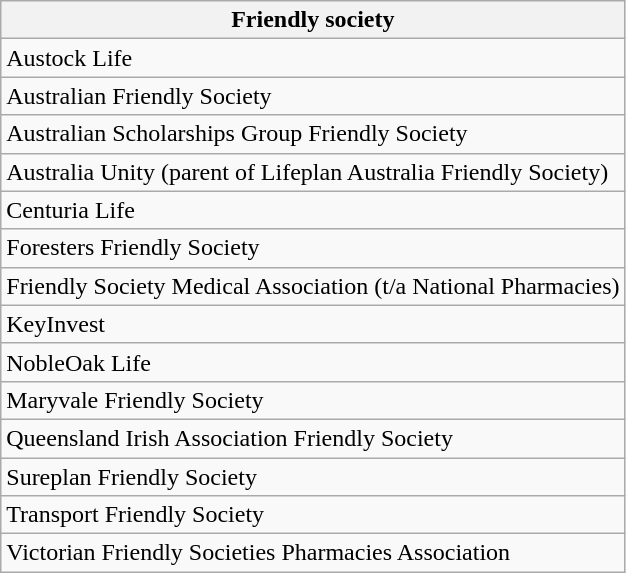<table class="wikitable sortable">
<tr>
<th>Friendly society</th>
</tr>
<tr>
<td>Austock Life</td>
</tr>
<tr>
<td>Australian Friendly Society</td>
</tr>
<tr>
<td>Australian Scholarships Group Friendly Society</td>
</tr>
<tr>
<td>Australia Unity (parent of Lifeplan Australia Friendly Society)</td>
</tr>
<tr>
<td>Centuria Life</td>
</tr>
<tr>
<td>Foresters Friendly Society</td>
</tr>
<tr>
<td>Friendly Society Medical Association (t/a National Pharmacies)</td>
</tr>
<tr>
<td>KeyInvest</td>
</tr>
<tr>
<td>NobleOak Life</td>
</tr>
<tr>
<td>Maryvale Friendly Society</td>
</tr>
<tr>
<td>Queensland Irish Association Friendly Society</td>
</tr>
<tr>
<td>Sureplan Friendly Society</td>
</tr>
<tr>
<td>Transport Friendly Society</td>
</tr>
<tr>
<td>Victorian Friendly Societies Pharmacies Association</td>
</tr>
</table>
